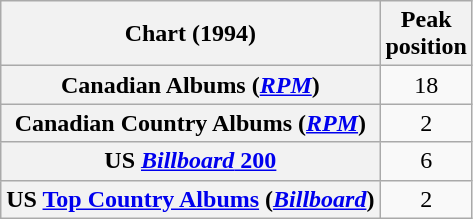<table class="wikitable sortable plainrowheaders" style="text-align:center">
<tr>
<th scope="col">Chart (1994)</th>
<th scope="col">Peak<br> position</th>
</tr>
<tr>
<th scope="row">Canadian Albums (<em><a href='#'>RPM</a></em>)</th>
<td>18</td>
</tr>
<tr>
<th scope="row">Canadian Country Albums (<em><a href='#'>RPM</a></em>)</th>
<td>2</td>
</tr>
<tr>
<th scope="row">US <a href='#'><em>Billboard</em> 200</a></th>
<td>6</td>
</tr>
<tr>
<th scope="row">US <a href='#'>Top Country Albums</a> (<em><a href='#'>Billboard</a></em>)</th>
<td>2</td>
</tr>
</table>
